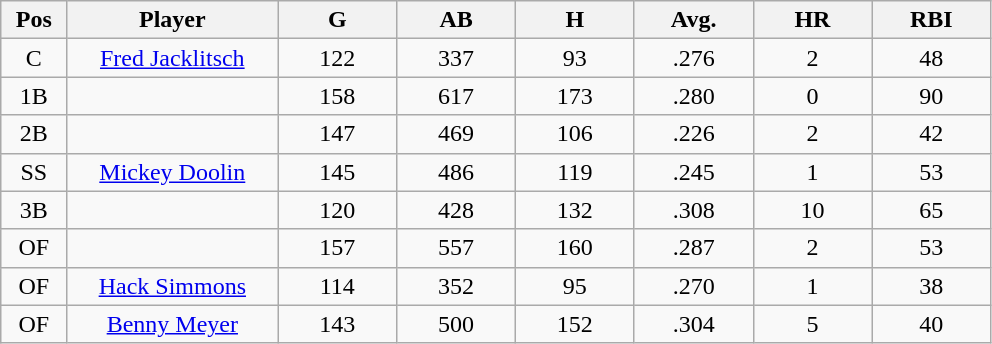<table class="wikitable sortable">
<tr>
<th bgcolor="#DDDDFF" width="5%">Pos</th>
<th bgcolor="#DDDDFF" width="16%">Player</th>
<th bgcolor="#DDDDFF" width="9%">G</th>
<th bgcolor="#DDDDFF" width="9%">AB</th>
<th bgcolor="#DDDDFF" width="9%">H</th>
<th bgcolor="#DDDDFF" width="9%">Avg.</th>
<th bgcolor="#DDDDFF" width="9%">HR</th>
<th bgcolor="#DDDDFF" width="9%">RBI</th>
</tr>
<tr align="center">
<td>C</td>
<td><a href='#'>Fred Jacklitsch</a></td>
<td>122</td>
<td>337</td>
<td>93</td>
<td>.276</td>
<td>2</td>
<td>48</td>
</tr>
<tr align="center">
<td>1B</td>
<td></td>
<td>158</td>
<td>617</td>
<td>173</td>
<td>.280</td>
<td>0</td>
<td>90</td>
</tr>
<tr align="center">
<td>2B</td>
<td></td>
<td>147</td>
<td>469</td>
<td>106</td>
<td>.226</td>
<td>2</td>
<td>42</td>
</tr>
<tr align="center">
<td>SS</td>
<td><a href='#'>Mickey Doolin</a></td>
<td>145</td>
<td>486</td>
<td>119</td>
<td>.245</td>
<td>1</td>
<td>53</td>
</tr>
<tr align="center">
<td>3B</td>
<td></td>
<td>120</td>
<td>428</td>
<td>132</td>
<td>.308</td>
<td>10</td>
<td>65</td>
</tr>
<tr align="center">
<td>OF</td>
<td></td>
<td>157</td>
<td>557</td>
<td>160</td>
<td>.287</td>
<td>2</td>
<td>53</td>
</tr>
<tr align="center">
<td>OF</td>
<td><a href='#'>Hack Simmons</a></td>
<td>114</td>
<td>352</td>
<td>95</td>
<td>.270</td>
<td>1</td>
<td>38</td>
</tr>
<tr align="center">
<td>OF</td>
<td><a href='#'>Benny Meyer</a></td>
<td>143</td>
<td>500</td>
<td>152</td>
<td>.304</td>
<td>5</td>
<td>40</td>
</tr>
</table>
